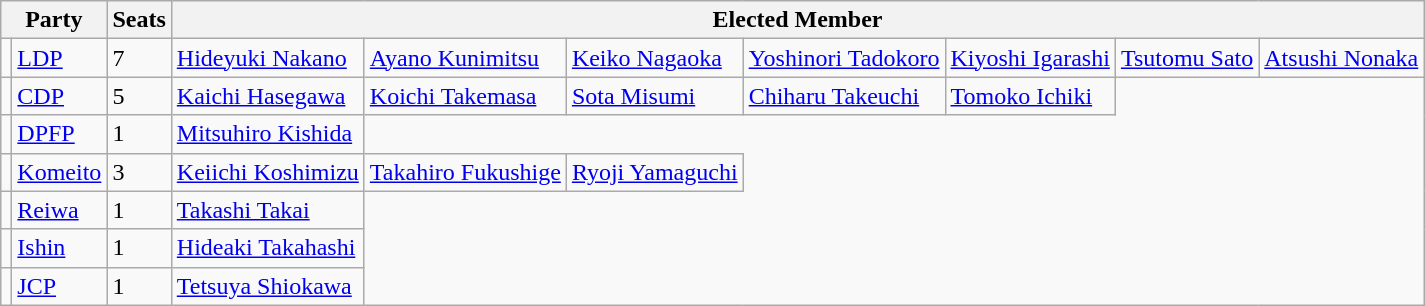<table class="wikitable">
<tr>
<th colspan=2>Party</th>
<th>Seats</th>
<th colspan=7>Elected Member</th>
</tr>
<tr>
<td bgcolor=></td>
<td><a href='#'>LDP</a></td>
<td>7</td>
<td><a href='#'>Hideyuki Nakano</a></td>
<td><a href='#'>Ayano Kunimitsu</a></td>
<td><a href='#'>Keiko Nagaoka</a></td>
<td><a href='#'>Yoshinori Tadokoro</a></td>
<td><a href='#'>Kiyoshi Igarashi</a></td>
<td><a href='#'>Tsutomu Sato</a></td>
<td><a href='#'>Atsushi Nonaka</a></td>
</tr>
<tr>
<td bgcolor=></td>
<td><a href='#'>CDP</a></td>
<td>5</td>
<td><a href='#'>Kaichi Hasegawa</a></td>
<td><a href='#'>Koichi Takemasa</a></td>
<td><a href='#'>Sota Misumi</a></td>
<td><a href='#'>Chiharu Takeuchi</a></td>
<td><a href='#'>Tomoko Ichiki</a></td>
</tr>
<tr>
<td bgcolor=></td>
<td><a href='#'>DPFP</a></td>
<td>1</td>
<td><a href='#'>Mitsuhiro Kishida</a></td>
</tr>
<tr>
<td bgcolor=></td>
<td><a href='#'>Komeito</a></td>
<td>3</td>
<td><a href='#'>Keiichi Koshimizu</a></td>
<td><a href='#'>Takahiro Fukushige</a></td>
<td><a href='#'>Ryoji Yamaguchi</a></td>
</tr>
<tr>
<td bgcolor=></td>
<td><a href='#'>Reiwa</a></td>
<td>1</td>
<td><a href='#'>Takashi Takai</a></td>
</tr>
<tr>
<td bgcolor=></td>
<td><a href='#'>Ishin</a></td>
<td>1</td>
<td><a href='#'>Hideaki Takahashi</a></td>
</tr>
<tr>
<td bgcolor=></td>
<td><a href='#'>JCP</a></td>
<td>1</td>
<td><a href='#'>Tetsuya Shiokawa</a></td>
</tr>
</table>
